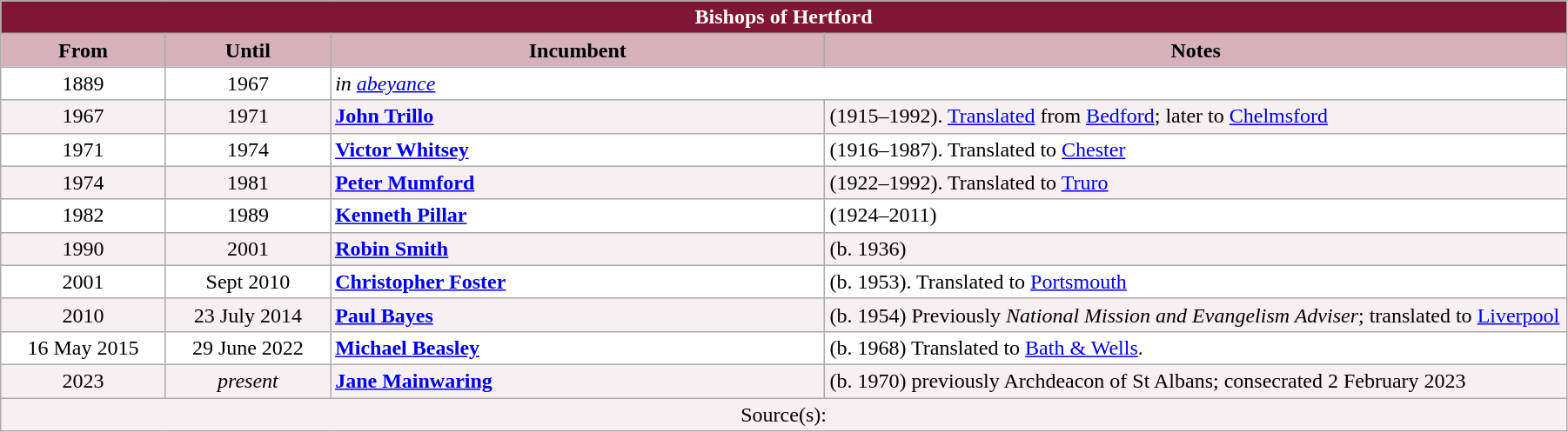<table class="wikitable" style="width:95%;" border="1" cellpadding="2">
<tr>
<th colspan="4" style="background-color: #7F1734; color: white;">Bishops of Hertford</th>
</tr>
<tr valign=top>
<th style="background-color:#D4B1BB" width="10%">From</th>
<th style="background-color:#D4B1BB" width="10%">Until</th>
<th style="background-color:#D4B1BB" width="30%">Incumbent</th>
<th style="background-color:#D4B1BB" width="45%">Notes</th>
</tr>
<tr valign=top bgcolor="white">
<td align="center">1889</td>
<td align="center">1967</td>
<td colspan="2"><em>in <a href='#'>abeyance</a></em></td>
</tr>
<tr valign=top bgcolor="#F7F0F2">
<td align="center">1967</td>
<td align="center">1971</td>
<td><strong><a href='#'>John Trillo</a></strong></td>
<td>(1915–1992). <a href='#'>Translated</a> from <a href='#'>Bedford</a>; later to <a href='#'>Chelmsford</a></td>
</tr>
<tr valign=top bgcolor="white">
<td align="center">1971</td>
<td align="center">1974</td>
<td><strong><a href='#'>Victor Whitsey</a></strong></td>
<td>(1916–1987). Translated to <a href='#'>Chester</a></td>
</tr>
<tr valign=top bgcolor="#F7F0F2">
<td align="center">1974</td>
<td align="center">1981</td>
<td><strong><a href='#'>Peter Mumford</a></strong></td>
<td>(1922–1992). Translated to <a href='#'>Truro</a></td>
</tr>
<tr valign=top bgcolor="white">
<td align="center">1982</td>
<td align="center">1989</td>
<td><strong><a href='#'>Kenneth Pillar</a></strong></td>
<td>(1924–2011)</td>
</tr>
<tr valign=top bgcolor="#F7F0F2">
<td align="center">1990</td>
<td align="center">2001</td>
<td><strong><a href='#'>Robin Smith</a></strong></td>
<td>(b. 1936)</td>
</tr>
<tr valign=top bgcolor="white">
<td align="center">2001</td>
<td align="center">Sept 2010</td>
<td><strong><a href='#'>Christopher Foster</a></strong> </td>
<td>(b. 1953). Translated to <a href='#'>Portsmouth</a></td>
</tr>
<tr valign=top bgcolor="#F7F0F2">
<td align="center">2010</td>
<td align="center">23 July 2014</td>
<td><strong><a href='#'>Paul Bayes</a></strong></td>
<td>(b. 1954) Previously <em>National Mission and Evangelism Adviser</em>; translated to <a href='#'>Liverpool</a></td>
</tr>
<tr valign=top bgcolor="white">
<td align="center">16 May 2015</td>
<td align="center">29 June 2022</td>
<td><strong><a href='#'>Michael Beasley</a></strong></td>
<td>(b. 1968) Translated to <a href='#'>Bath & Wells</a>.</td>
</tr>
<tr valign=top bgcolor="#F7F0F2">
<td align="center">2023</td>
<td align="center"><em>present</em></td>
<td><strong><a href='#'>Jane Mainwaring</a></strong></td>
<td>(b. 1970) previously Archdeacon of St Albans; consecrated 2 February 2023</td>
</tr>
<tr valign=top bgcolor="#F7F0F2">
<td align="center" colspan="4">Source(s):</td>
</tr>
</table>
